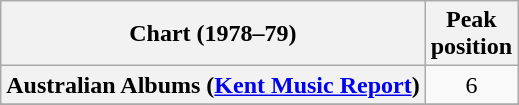<table class="wikitable sortable plainrowheaders" style="text-align:center">
<tr>
<th scope="col">Chart (1978–79)</th>
<th scope="col">Peak<br>position</th>
</tr>
<tr>
<th scope="row">Australian Albums (<a href='#'>Kent Music Report</a>)</th>
<td>6</td>
</tr>
<tr>
</tr>
<tr>
</tr>
<tr>
</tr>
<tr>
</tr>
<tr>
</tr>
</table>
